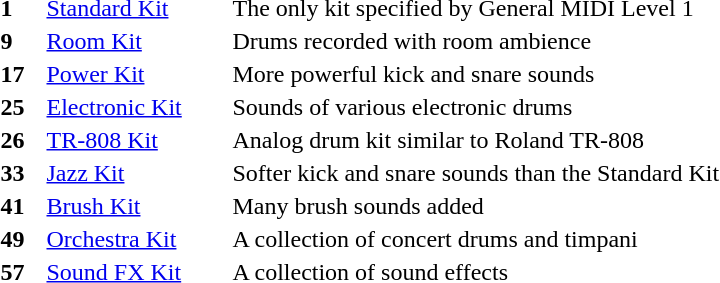<table>
<tr>
<td style="width: 20pt;"><strong>1</strong></td>
<td style="width: 90pt;"><a href='#'>Standard Kit</a></td>
<td>The only kit specified by General MIDI Level 1</td>
</tr>
<tr>
<td><strong>9</strong></td>
<td><a href='#'>Room Kit</a></td>
<td>Drums recorded with room ambience</td>
</tr>
<tr>
<td><strong>17</strong></td>
<td><a href='#'>Power Kit</a></td>
<td>More powerful kick and snare sounds</td>
</tr>
<tr>
<td><strong>25</strong></td>
<td><a href='#'>Electronic Kit</a></td>
<td>Sounds of various electronic drums</td>
</tr>
<tr>
<td><strong>26</strong></td>
<td><a href='#'>TR-808 Kit</a></td>
<td>Analog drum kit similar to Roland TR-808</td>
</tr>
<tr>
<td><strong>33</strong></td>
<td><a href='#'>Jazz Kit</a></td>
<td>Softer kick and snare sounds than the Standard Kit</td>
</tr>
<tr>
<td><strong>41</strong></td>
<td><a href='#'>Brush Kit</a></td>
<td>Many brush sounds added</td>
</tr>
<tr>
<td><strong>49</strong></td>
<td><a href='#'>Orchestra Kit</a></td>
<td>A collection of concert drums and timpani</td>
</tr>
<tr>
<td><strong>57</strong></td>
<td><a href='#'>Sound FX Kit</a></td>
<td>A collection of sound effects</td>
</tr>
<tr>
</tr>
</table>
